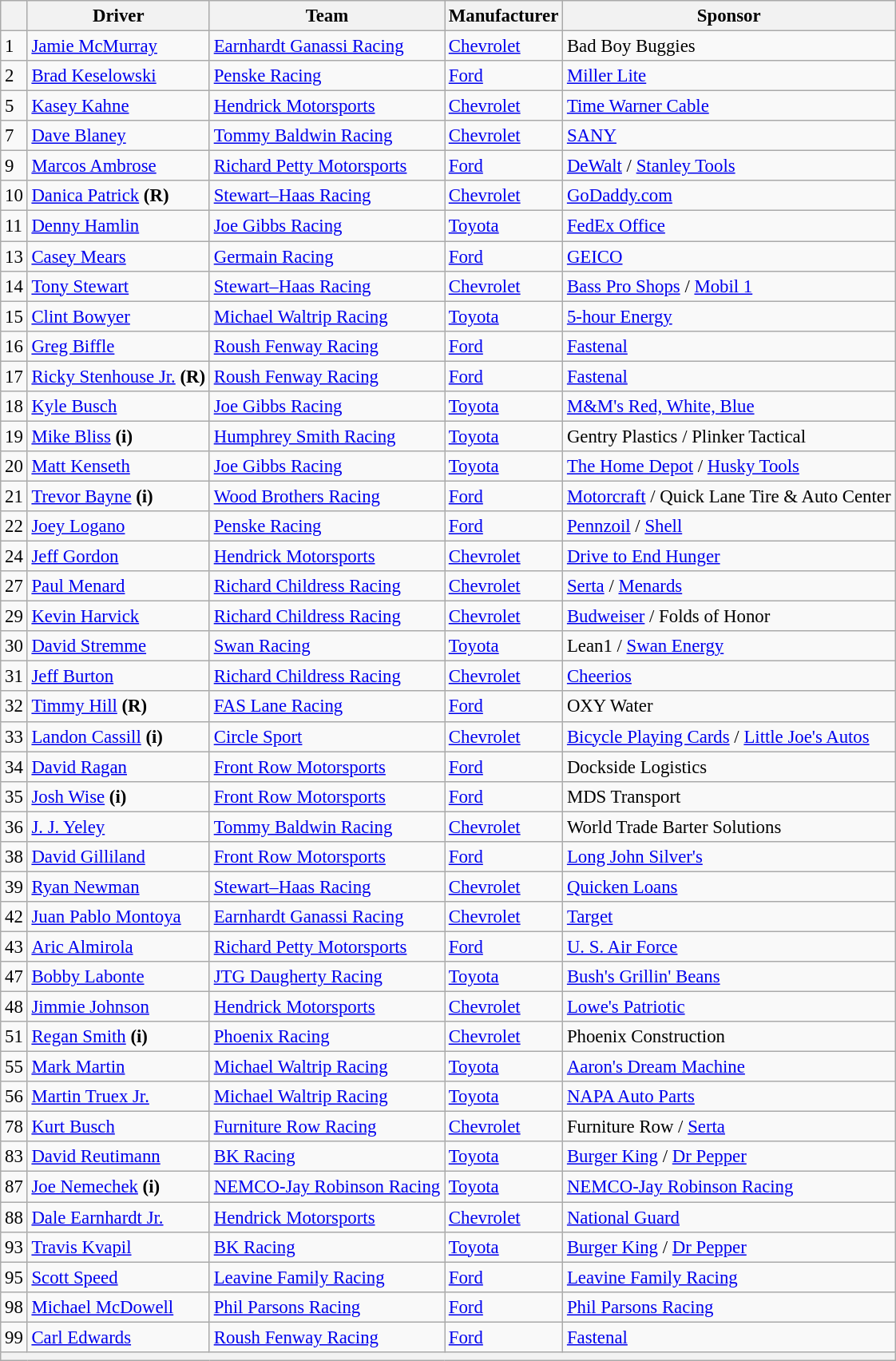<table class="wikitable" style="font-size:95%">
<tr>
<th></th>
<th>Driver</th>
<th>Team</th>
<th>Manufacturer</th>
<th>Sponsor</th>
</tr>
<tr>
<td>1</td>
<td><a href='#'>Jamie McMurray</a></td>
<td><a href='#'>Earnhardt Ganassi Racing</a></td>
<td><a href='#'>Chevrolet</a></td>
<td>Bad Boy Buggies</td>
</tr>
<tr>
<td>2</td>
<td><a href='#'>Brad Keselowski</a></td>
<td><a href='#'>Penske Racing</a></td>
<td><a href='#'>Ford</a></td>
<td><a href='#'>Miller Lite</a></td>
</tr>
<tr>
<td>5</td>
<td><a href='#'>Kasey Kahne</a></td>
<td><a href='#'>Hendrick Motorsports</a></td>
<td><a href='#'>Chevrolet</a></td>
<td><a href='#'>Time Warner Cable</a></td>
</tr>
<tr>
<td>7</td>
<td><a href='#'>Dave Blaney</a></td>
<td><a href='#'>Tommy Baldwin Racing</a></td>
<td><a href='#'>Chevrolet</a></td>
<td><a href='#'>SANY</a></td>
</tr>
<tr>
<td>9</td>
<td><a href='#'>Marcos Ambrose</a></td>
<td><a href='#'>Richard Petty Motorsports</a></td>
<td><a href='#'>Ford</a></td>
<td><a href='#'>DeWalt</a> / <a href='#'>Stanley Tools</a></td>
</tr>
<tr>
<td>10</td>
<td><a href='#'>Danica Patrick</a> <strong>(R)</strong></td>
<td><a href='#'>Stewart–Haas Racing</a></td>
<td><a href='#'>Chevrolet</a></td>
<td><a href='#'>GoDaddy.com</a></td>
</tr>
<tr>
<td>11</td>
<td><a href='#'>Denny Hamlin</a></td>
<td><a href='#'>Joe Gibbs Racing</a></td>
<td><a href='#'>Toyota</a></td>
<td><a href='#'>FedEx Office</a></td>
</tr>
<tr>
<td>13</td>
<td><a href='#'>Casey Mears</a></td>
<td><a href='#'>Germain Racing</a></td>
<td><a href='#'>Ford</a></td>
<td><a href='#'>GEICO</a></td>
</tr>
<tr>
<td>14</td>
<td><a href='#'>Tony Stewart</a></td>
<td><a href='#'>Stewart–Haas Racing</a></td>
<td><a href='#'>Chevrolet</a></td>
<td><a href='#'>Bass Pro Shops</a> / <a href='#'>Mobil 1</a></td>
</tr>
<tr>
<td>15</td>
<td><a href='#'>Clint Bowyer</a></td>
<td><a href='#'>Michael Waltrip Racing</a></td>
<td><a href='#'>Toyota</a></td>
<td><a href='#'>5-hour Energy</a></td>
</tr>
<tr>
<td>16</td>
<td><a href='#'>Greg Biffle</a></td>
<td><a href='#'>Roush Fenway Racing</a></td>
<td><a href='#'>Ford</a></td>
<td><a href='#'>Fastenal</a></td>
</tr>
<tr>
<td>17</td>
<td><a href='#'>Ricky Stenhouse Jr.</a> <strong>(R)</strong></td>
<td><a href='#'>Roush Fenway Racing</a></td>
<td><a href='#'>Ford</a></td>
<td><a href='#'>Fastenal</a></td>
</tr>
<tr>
<td>18</td>
<td><a href='#'>Kyle Busch</a></td>
<td><a href='#'>Joe Gibbs Racing</a></td>
<td><a href='#'>Toyota</a></td>
<td><a href='#'>M&M's Red, White, Blue</a></td>
</tr>
<tr>
<td>19</td>
<td><a href='#'>Mike Bliss</a> <strong>(i)</strong></td>
<td><a href='#'>Humphrey Smith Racing</a></td>
<td><a href='#'>Toyota</a></td>
<td>Gentry Plastics / Plinker Tactical</td>
</tr>
<tr>
<td>20</td>
<td><a href='#'>Matt Kenseth</a></td>
<td><a href='#'>Joe Gibbs Racing</a></td>
<td><a href='#'>Toyota</a></td>
<td><a href='#'>The Home Depot</a> / <a href='#'>Husky Tools</a></td>
</tr>
<tr>
<td>21</td>
<td><a href='#'>Trevor Bayne</a> <strong>(i)</strong></td>
<td><a href='#'>Wood Brothers Racing</a></td>
<td><a href='#'>Ford</a></td>
<td><a href='#'>Motorcraft</a> / Quick Lane Tire & Auto Center</td>
</tr>
<tr>
<td>22</td>
<td><a href='#'>Joey Logano</a></td>
<td><a href='#'>Penske Racing</a></td>
<td><a href='#'>Ford</a></td>
<td><a href='#'>Pennzoil</a> / <a href='#'>Shell</a></td>
</tr>
<tr>
<td>24</td>
<td><a href='#'>Jeff Gordon</a></td>
<td><a href='#'>Hendrick Motorsports</a></td>
<td><a href='#'>Chevrolet</a></td>
<td><a href='#'>Drive to End Hunger</a></td>
</tr>
<tr>
<td>27</td>
<td><a href='#'>Paul Menard</a></td>
<td><a href='#'>Richard Childress Racing</a></td>
<td><a href='#'>Chevrolet</a></td>
<td><a href='#'>Serta</a> / <a href='#'>Menards</a></td>
</tr>
<tr>
<td>29</td>
<td><a href='#'>Kevin Harvick</a></td>
<td><a href='#'>Richard Childress Racing</a></td>
<td><a href='#'>Chevrolet</a></td>
<td><a href='#'>Budweiser</a> / Folds of Honor</td>
</tr>
<tr>
<td>30</td>
<td><a href='#'>David Stremme</a></td>
<td><a href='#'>Swan Racing</a></td>
<td><a href='#'>Toyota</a></td>
<td>Lean1 / <a href='#'>Swan Energy</a></td>
</tr>
<tr>
<td>31</td>
<td><a href='#'>Jeff Burton</a></td>
<td><a href='#'>Richard Childress Racing</a></td>
<td><a href='#'>Chevrolet</a></td>
<td><a href='#'>Cheerios</a></td>
</tr>
<tr>
<td>32</td>
<td><a href='#'>Timmy Hill</a> <strong>(R)</strong></td>
<td><a href='#'>FAS Lane Racing</a></td>
<td><a href='#'>Ford</a></td>
<td>OXY Water</td>
</tr>
<tr>
<td>33</td>
<td><a href='#'>Landon Cassill</a> <strong>(i)</strong></td>
<td><a href='#'>Circle Sport</a></td>
<td><a href='#'>Chevrolet</a></td>
<td><a href='#'>Bicycle Playing Cards</a> / <a href='#'>Little Joe's Autos</a></td>
</tr>
<tr>
<td>34</td>
<td><a href='#'>David Ragan</a></td>
<td><a href='#'>Front Row Motorsports</a></td>
<td><a href='#'>Ford</a></td>
<td>Dockside Logistics</td>
</tr>
<tr>
<td>35</td>
<td><a href='#'>Josh Wise</a> <strong>(i)</strong></td>
<td><a href='#'>Front Row Motorsports</a></td>
<td><a href='#'>Ford</a></td>
<td>MDS Transport</td>
</tr>
<tr>
<td>36</td>
<td><a href='#'>J. J. Yeley</a></td>
<td><a href='#'>Tommy Baldwin Racing</a></td>
<td><a href='#'>Chevrolet</a></td>
<td>World Trade Barter Solutions</td>
</tr>
<tr>
<td>38</td>
<td><a href='#'>David Gilliland</a></td>
<td><a href='#'>Front Row Motorsports</a></td>
<td><a href='#'>Ford</a></td>
<td><a href='#'>Long John Silver's</a></td>
</tr>
<tr>
<td>39</td>
<td><a href='#'>Ryan Newman</a></td>
<td><a href='#'>Stewart–Haas Racing</a></td>
<td><a href='#'>Chevrolet</a></td>
<td><a href='#'>Quicken Loans</a></td>
</tr>
<tr>
<td>42</td>
<td><a href='#'>Juan Pablo Montoya</a></td>
<td><a href='#'>Earnhardt Ganassi Racing</a></td>
<td><a href='#'>Chevrolet</a></td>
<td><a href='#'>Target</a></td>
</tr>
<tr>
<td>43</td>
<td><a href='#'>Aric Almirola</a></td>
<td><a href='#'>Richard Petty Motorsports</a></td>
<td><a href='#'>Ford</a></td>
<td><a href='#'>U. S. Air Force</a></td>
</tr>
<tr>
<td>47</td>
<td><a href='#'>Bobby Labonte</a></td>
<td><a href='#'>JTG Daugherty Racing</a></td>
<td><a href='#'>Toyota</a></td>
<td><a href='#'>Bush's Grillin' Beans</a></td>
</tr>
<tr>
<td>48</td>
<td><a href='#'>Jimmie Johnson</a></td>
<td><a href='#'>Hendrick Motorsports</a></td>
<td><a href='#'>Chevrolet</a></td>
<td><a href='#'>Lowe's Patriotic</a></td>
</tr>
<tr>
<td>51</td>
<td><a href='#'>Regan Smith</a> <strong>(i)</strong></td>
<td><a href='#'>Phoenix Racing</a></td>
<td><a href='#'>Chevrolet</a></td>
<td>Phoenix Construction</td>
</tr>
<tr>
<td>55</td>
<td><a href='#'>Mark Martin</a></td>
<td><a href='#'>Michael Waltrip Racing</a></td>
<td><a href='#'>Toyota</a></td>
<td><a href='#'>Aaron's Dream Machine</a></td>
</tr>
<tr>
<td>56</td>
<td><a href='#'>Martin Truex Jr.</a></td>
<td><a href='#'>Michael Waltrip Racing</a></td>
<td><a href='#'>Toyota</a></td>
<td><a href='#'>NAPA Auto Parts</a></td>
</tr>
<tr>
<td>78</td>
<td><a href='#'>Kurt Busch</a></td>
<td><a href='#'>Furniture Row Racing</a></td>
<td><a href='#'>Chevrolet</a></td>
<td>Furniture Row / <a href='#'>Serta</a></td>
</tr>
<tr>
<td>83</td>
<td><a href='#'>David Reutimann</a></td>
<td><a href='#'>BK Racing</a></td>
<td><a href='#'>Toyota</a></td>
<td><a href='#'>Burger King</a> / <a href='#'>Dr Pepper</a></td>
</tr>
<tr>
<td>87</td>
<td><a href='#'>Joe Nemechek</a> <strong>(i)</strong></td>
<td><a href='#'>NEMCO-Jay Robinson Racing</a></td>
<td><a href='#'>Toyota</a></td>
<td><a href='#'>NEMCO-Jay Robinson Racing</a></td>
</tr>
<tr>
<td>88</td>
<td><a href='#'>Dale Earnhardt Jr.</a></td>
<td><a href='#'>Hendrick Motorsports</a></td>
<td><a href='#'>Chevrolet</a></td>
<td><a href='#'>National Guard</a></td>
</tr>
<tr>
<td>93</td>
<td><a href='#'>Travis Kvapil</a></td>
<td><a href='#'>BK Racing</a></td>
<td><a href='#'>Toyota</a></td>
<td><a href='#'>Burger King</a> / <a href='#'>Dr Pepper</a></td>
</tr>
<tr>
<td>95</td>
<td><a href='#'>Scott Speed</a></td>
<td><a href='#'>Leavine Family Racing</a></td>
<td><a href='#'>Ford</a></td>
<td><a href='#'>Leavine Family Racing</a></td>
</tr>
<tr>
<td>98</td>
<td><a href='#'>Michael McDowell</a></td>
<td><a href='#'>Phil Parsons Racing</a></td>
<td><a href='#'>Ford</a></td>
<td><a href='#'>Phil Parsons Racing</a></td>
</tr>
<tr>
<td>99</td>
<td><a href='#'>Carl Edwards</a></td>
<td><a href='#'>Roush Fenway Racing</a></td>
<td><a href='#'>Ford</a></td>
<td><a href='#'>Fastenal</a></td>
</tr>
<tr>
<th colspan="5"></th>
</tr>
</table>
